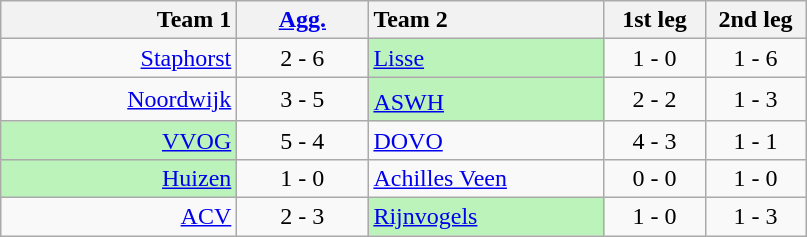<table class="wikitable">
<tr>
<th style="text-align:right; width:150px">Team 1</th>
<th style="width:80px"><a href='#'>Agg.</a></th>
<th style="text-align:left; width:150px">Team 2</th>
<th style="width:60px">1st leg</th>
<th style="width:60px">2nd leg</th>
</tr>
<tr>
<td style="text-align: right"><a href='#'>Staphorst</a></td>
<td style="text-align: center;">2 - 6</td>
<td style="text-align: left;background:#BBF3BB"><a href='#'>Lisse</a></td>
<td style="text-align: center;">1 - 0</td>
<td style="text-align: center;">1 - 6</td>
</tr>
<tr>
<td style="text-align: right"><a href='#'>Noordwijk</a></td>
<td style="text-align: center;">3 - 5</td>
<td style="text-align: left;background:#BBF3BB"><a href='#'>ASWH</a> <sup> </sup></td>
<td style="text-align: center;">2 - 2</td>
<td style="text-align: center;">1 - 3</td>
</tr>
<tr>
<td style="text-align: right;background:#BBF3BB"><a href='#'>VVOG</a></td>
<td style="text-align: center;">5 - 4</td>
<td style="text-align: left"><a href='#'>DOVO</a></td>
<td style="text-align: center;">4 - 3</td>
<td style="text-align: center;">1 - 1</td>
</tr>
<tr>
<td style="text-align: right;background:#BBF3BB"><a href='#'>Huizen</a></td>
<td style="text-align: center;">1 - 0</td>
<td style="text-align: left"><a href='#'>Achilles Veen</a></td>
<td style="text-align: center;">0 - 0</td>
<td style="text-align: center;">1 - 0</td>
</tr>
<tr>
<td style="text-align: right"><a href='#'>ACV</a></td>
<td style="text-align: center;">2 - 3</td>
<td style="text-align: left;background:#BBF3BB"><a href='#'>Rijnvogels</a></td>
<td style="text-align: center;">1 - 0</td>
<td style="text-align: center;">1 - 3</td>
</tr>
</table>
